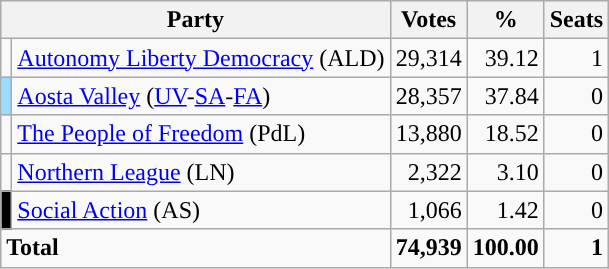<table class=wikitable style="text-align:right">
<tr>
<th colspan=2>Party</th>
<th>Votes</th>
<th>%</th>
<th>Seats</th>
</tr>
<tr>
<td></td>
<td align="left"><a href='#'>Autonomy Liberty Democracy</a> (ALD)</td>
<td align="right">29,314</td>
<td align="right">39.12</td>
<td align="right">1</td>
</tr>
<tr>
<td bgcolor="#9BDDFF"></td>
<td align="left"><a href='#'>Aosta Valley</a> (<a href='#'>UV</a>-<a href='#'>SA</a>-<a href='#'>FA</a>)</td>
<td align="right">28,357</td>
<td align="right">37.84</td>
<td align="right">0</td>
</tr>
<tr>
<td></td>
<td align="left"><a href='#'>The People of Freedom</a> (PdL)</td>
<td align="right">13,880</td>
<td align="right">18.52</td>
<td align="right">0</td>
</tr>
<tr>
<td></td>
<td align="left"><a href='#'>Northern League</a> (LN)</td>
<td align="right">2,322</td>
<td align="right">3.10</td>
<td align="right">0</td>
</tr>
<tr>
<td bgcolor="black"></td>
<td align="left"><a href='#'>Social Action</a> (AS)</td>
<td align="right">1,066</td>
<td align="right">1.42</td>
<td align="right">0</td>
</tr>
<tr>
<td align="left" colspan=2><strong>Total</strong></td>
<td align="right"><strong>74,939</strong></td>
<td align="right"><strong>100.00</strong></td>
<td align="right"><strong>1</strong></td>
</tr>
</table>
